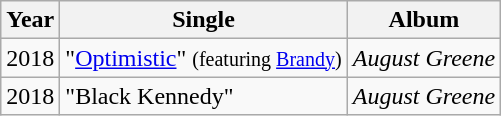<table class="wikitable">
<tr>
<th>Year</th>
<th>Single</th>
<th>Album</th>
</tr>
<tr>
<td>2018</td>
<td>"<a href='#'>Optimistic</a>" <small>(featuring <a href='#'>Brandy</a>)</small></td>
<td><em>August Greene</em></td>
</tr>
<tr>
<td>2018</td>
<td>"Black Kennedy"</td>
<td><em>August Greene</em></td>
</tr>
</table>
